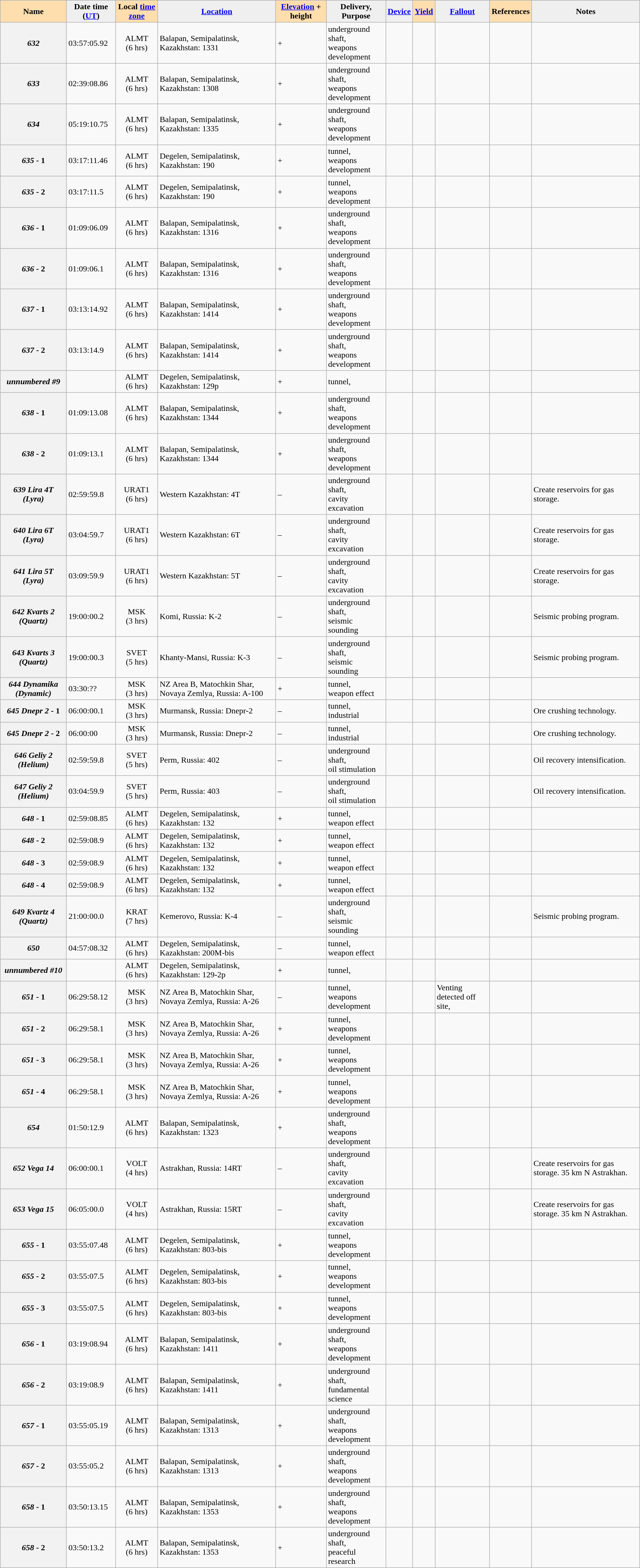<table class="wikitable sortable">
<tr>
<th style="background:#ffdead;">Name </th>
<th style="background:#efefef;">Date time (<a href='#'>UT</a>)</th>
<th style="background:#ffdead;">Local <a href='#'>time zone</a></th>
<th style="background:#efefef;"><a href='#'>Location</a></th>
<th style="background:#ffdead;"><a href='#'>Elevation</a> + height </th>
<th style="background:#efefef;">Delivery, <br>Purpose </th>
<th style="background:#efefef;"><a href='#'>Device</a></th>
<th style="background:#ffdead;"><a href='#'>Yield</a></th>
<th style="background:#efefef;" class="unsortable"><a href='#'>Fallout</a></th>
<th style="background:#ffdead;" class="unsortable">References</th>
<th style="background:#efefef;" class="unsortable">Notes</th>
</tr>
<tr>
<th><em>632</em></th>
<td> 03:57:05.92</td>
<td style="text-align:center;">ALMT (6 hrs)<br></td>
<td>Balapan, Semipalatinsk, Kazakhstan: 1331 </td>
<td> +</td>
<td>underground shaft,<br>weapons development</td>
<td></td>
<td style="text-align:center;"></td>
<td></td>
<td></td>
<td></td>
</tr>
<tr>
<th><em>633</em></th>
<td> 02:39:08.86</td>
<td style="text-align:center;">ALMT (6 hrs)<br></td>
<td>Balapan, Semipalatinsk, Kazakhstan: 1308 </td>
<td> +</td>
<td>underground shaft,<br>weapons development</td>
<td></td>
<td style="text-align:center;"></td>
<td></td>
<td></td>
<td></td>
</tr>
<tr>
<th><em>634</em></th>
<td> 05:19:10.75</td>
<td style="text-align:center;">ALMT (6 hrs)<br></td>
<td>Balapan, Semipalatinsk, Kazakhstan: 1335 </td>
<td> +</td>
<td>underground shaft,<br>weapons development</td>
<td></td>
<td style="text-align:center;"></td>
<td></td>
<td></td>
<td></td>
</tr>
<tr>
<th><em>635</em> - 1</th>
<td> 03:17:11.46</td>
<td style="text-align:center;">ALMT (6 hrs)<br></td>
<td>Degelen, Semipalatinsk, Kazakhstan: 190 </td>
<td> +</td>
<td>tunnel,<br>weapons development</td>
<td></td>
<td style="text-align:center;"></td>
<td></td>
<td></td>
<td></td>
</tr>
<tr>
<th><em>635</em> - 2</th>
<td> 03:17:11.5</td>
<td style="text-align:center;">ALMT (6 hrs)<br></td>
<td>Degelen, Semipalatinsk, Kazakhstan: 190 </td>
<td> +</td>
<td>tunnel,<br>weapons development</td>
<td></td>
<td style="text-align:center;"></td>
<td></td>
<td></td>
<td></td>
</tr>
<tr>
<th><em>636</em> - 1</th>
<td> 01:09:06.09</td>
<td style="text-align:center;">ALMT (6 hrs)<br></td>
<td>Balapan, Semipalatinsk, Kazakhstan: 1316 </td>
<td> +</td>
<td>underground shaft,<br>weapons development</td>
<td></td>
<td style="text-align:center;"></td>
<td></td>
<td></td>
<td></td>
</tr>
<tr>
<th><em>636</em> - 2</th>
<td> 01:09:06.1</td>
<td style="text-align:center;">ALMT (6 hrs)<br></td>
<td>Balapan, Semipalatinsk, Kazakhstan: 1316 </td>
<td> +</td>
<td>underground shaft,<br>weapons development</td>
<td></td>
<td style="text-align:center;"></td>
<td></td>
<td></td>
<td></td>
</tr>
<tr>
<th><em>637</em> - 1</th>
<td> 03:13:14.92</td>
<td style="text-align:center;">ALMT (6 hrs)<br></td>
<td>Balapan, Semipalatinsk, Kazakhstan: 1414 </td>
<td> +</td>
<td>underground shaft,<br>weapons development</td>
<td></td>
<td style="text-align:center;"></td>
<td></td>
<td></td>
<td></td>
</tr>
<tr>
<th><em>637</em> - 2</th>
<td> 03:13:14.9</td>
<td style="text-align:center;">ALMT (6 hrs)<br></td>
<td>Balapan, Semipalatinsk, Kazakhstan: 1414 </td>
<td> +</td>
<td>underground shaft,<br>weapons development</td>
<td></td>
<td style="text-align:center;"></td>
<td></td>
<td></td>
<td></td>
</tr>
<tr>
<th><em>unnumbered #9</em></th>
<td></td>
<td style="text-align:center;">ALMT (6 hrs)<br></td>
<td>Degelen, Semipalatinsk, Kazakhstan: 129p </td>
<td> +</td>
<td>tunnel,<br></td>
<td></td>
<td style="text-align:center;"></td>
<td></td>
<td></td>
<td></td>
</tr>
<tr>
<th><em>638</em> - 1</th>
<td> 01:09:13.08</td>
<td style="text-align:center;">ALMT (6 hrs)<br></td>
<td>Balapan, Semipalatinsk, Kazakhstan: 1344 </td>
<td> +</td>
<td>underground shaft,<br>weapons development</td>
<td></td>
<td style="text-align:center;"></td>
<td></td>
<td></td>
<td></td>
</tr>
<tr>
<th><em>638</em> - 2</th>
<td> 01:09:13.1</td>
<td style="text-align:center;">ALMT (6 hrs)<br></td>
<td>Balapan, Semipalatinsk, Kazakhstan: 1344 </td>
<td> +</td>
<td>underground shaft,<br>weapons development</td>
<td></td>
<td style="text-align:center;"></td>
<td></td>
<td></td>
<td></td>
</tr>
<tr>
<th><em>639 Lira 4T (Lyra)</em></th>
<td> 02:59:59.8</td>
<td style="text-align:center;">URAT1 (6 hrs)<br></td>
<td>Western Kazakhstan: 4T </td>
<td> – </td>
<td>underground shaft,<br>cavity excavation</td>
<td></td>
<td style="text-align:center;"></td>
<td></td>
<td></td>
<td>Create reservoirs for gas storage.</td>
</tr>
<tr>
<th><em>640 Lira 6T (Lyra)</em></th>
<td> 03:04:59.7</td>
<td style="text-align:center;">URAT1 (6 hrs)<br></td>
<td>Western Kazakhstan: 6T </td>
<td> – </td>
<td>underground shaft,<br>cavity excavation</td>
<td></td>
<td style="text-align:center;"></td>
<td></td>
<td></td>
<td>Create reservoirs for gas storage.</td>
</tr>
<tr>
<th><em>641 Lira 5T (Lyra)</em></th>
<td> 03:09:59.9</td>
<td style="text-align:center;">URAT1 (6 hrs)<br></td>
<td>Western Kazakhstan: 5T </td>
<td> – </td>
<td>underground shaft,<br>cavity excavation</td>
<td></td>
<td style="text-align:center;"></td>
<td></td>
<td></td>
<td>Create reservoirs for gas storage.</td>
</tr>
<tr>
<th><em>642 Kvarts 2 (Quartz)</em></th>
<td> 19:00:00.2</td>
<td style="text-align:center;">MSK (3 hrs)<br></td>
<td>Komi, Russia: K-2 </td>
<td> – </td>
<td>underground shaft,<br>seismic sounding</td>
<td></td>
<td style="text-align:center;"></td>
<td></td>
<td></td>
<td>Seismic probing program.</td>
</tr>
<tr>
<th><em>643 Kvarts 3 (Quartz)</em></th>
<td> 19:00:00.3</td>
<td style="text-align:center;">SVET (5 hrs)<br></td>
<td>Khanty-Mansi, Russia: K-3 </td>
<td> – </td>
<td>underground shaft,<br>seismic sounding</td>
<td></td>
<td style="text-align:center;"></td>
<td></td>
<td></td>
<td>Seismic probing program.</td>
</tr>
<tr>
<th><em>644 Dynamika (Dynamic)</em></th>
<td> 03:30:??</td>
<td style="text-align:center;">MSK (3 hrs)<br></td>
<td>NZ Area B, Matochkin Shar, Novaya Zemlya, Russia: A-100 </td>
<td> +</td>
<td>tunnel,<br>weapon effect</td>
<td></td>
<td style="text-align:center;"></td>
<td></td>
<td></td>
<td></td>
</tr>
<tr>
<th><em>645 Dnepr 2</em> - 1</th>
<td> 06:00:00.1</td>
<td style="text-align:center;">MSK (3 hrs)<br></td>
<td>Murmansk, Russia: Dnepr-2 </td>
<td> – </td>
<td>tunnel,<br>industrial</td>
<td></td>
<td style="text-align:center;"></td>
<td></td>
<td></td>
<td>Ore crushing technology.</td>
</tr>
<tr>
<th><em>645 Dnepr 2</em> - 2</th>
<td> 06:00:00</td>
<td style="text-align:center;">MSK (3 hrs)<br></td>
<td>Murmansk, Russia: Dnepr-2 </td>
<td> – </td>
<td>tunnel,<br>industrial</td>
<td></td>
<td style="text-align:center;"></td>
<td></td>
<td></td>
<td>Ore crushing technology.</td>
</tr>
<tr>
<th><em>646 Geliy 2 (Helium)</em></th>
<td> 02:59:59.8</td>
<td style="text-align:center;">SVET (5 hrs)<br></td>
<td>Perm, Russia: 402 </td>
<td> – </td>
<td>underground shaft,<br>oil stimulation</td>
<td></td>
<td style="text-align:center;"></td>
<td></td>
<td></td>
<td>Oil recovery intensification.</td>
</tr>
<tr>
<th><em>647 Geliy 2 (Helium)</em></th>
<td> 03:04:59.9</td>
<td style="text-align:center;">SVET (5 hrs)<br></td>
<td>Perm, Russia: 403 </td>
<td> – </td>
<td>underground shaft,<br>oil stimulation</td>
<td></td>
<td style="text-align:center;"></td>
<td></td>
<td></td>
<td>Oil recovery intensification.</td>
</tr>
<tr>
<th><em>648</em> - 1</th>
<td> 02:59:08.85</td>
<td style="text-align:center;">ALMT (6 hrs)<br></td>
<td>Degelen, Semipalatinsk, Kazakhstan: 132 </td>
<td> +</td>
<td>tunnel,<br>weapon effect</td>
<td></td>
<td style="text-align:center;"></td>
<td></td>
<td></td>
<td></td>
</tr>
<tr>
<th><em>648</em> - 2</th>
<td> 02:59:08.9</td>
<td style="text-align:center;">ALMT (6 hrs)<br></td>
<td>Degelen, Semipalatinsk, Kazakhstan: 132 </td>
<td> +</td>
<td>tunnel,<br>weapon effect</td>
<td></td>
<td style="text-align:center;"></td>
<td></td>
<td></td>
<td></td>
</tr>
<tr>
<th><em>648</em> - 3</th>
<td> 02:59:08.9</td>
<td style="text-align:center;">ALMT (6 hrs)<br></td>
<td>Degelen, Semipalatinsk, Kazakhstan: 132 </td>
<td> +</td>
<td>tunnel,<br>weapon effect</td>
<td></td>
<td style="text-align:center;"></td>
<td></td>
<td></td>
<td></td>
</tr>
<tr>
<th><em>648</em> - 4</th>
<td> 02:59:08.9</td>
<td style="text-align:center;">ALMT (6 hrs)<br></td>
<td>Degelen, Semipalatinsk, Kazakhstan: 132 </td>
<td> +</td>
<td>tunnel,<br>weapon effect</td>
<td></td>
<td style="text-align:center;"></td>
<td></td>
<td></td>
<td></td>
</tr>
<tr>
<th><em>649 Kvartz 4 (Quartz)</em></th>
<td> 21:00:00.0</td>
<td style="text-align:center;">KRAT (7 hrs)<br></td>
<td>Kemerovo, Russia: K-4 </td>
<td> – </td>
<td>underground shaft,<br>seismic sounding</td>
<td></td>
<td style="text-align:center;"></td>
<td></td>
<td></td>
<td>Seismic probing program.</td>
</tr>
<tr>
<th><em>650</em></th>
<td> 04:57:08.32</td>
<td style="text-align:center;">ALMT (6 hrs)<br></td>
<td>Degelen, Semipalatinsk, Kazakhstan: 200M-bis </td>
<td> – </td>
<td>tunnel,<br>weapon effect</td>
<td></td>
<td style="text-align:center;"></td>
<td></td>
<td></td>
<td></td>
</tr>
<tr>
<th><em>unnumbered #10</em></th>
<td></td>
<td style="text-align:center;">ALMT (6 hrs)<br></td>
<td>Degelen, Semipalatinsk, Kazakhstan: 129-2p </td>
<td> +</td>
<td>tunnel,<br></td>
<td></td>
<td style="text-align:center;"></td>
<td></td>
<td></td>
<td></td>
</tr>
<tr>
<th><em>651</em> - 1</th>
<td> 06:29:58.12</td>
<td style="text-align:center;">MSK (3 hrs)<br></td>
<td>NZ Area B, Matochkin Shar, Novaya Zemlya, Russia: A-26 </td>
<td> – </td>
<td>tunnel,<br>weapons development</td>
<td></td>
<td style="text-align:center;"></td>
<td>Venting detected off site, </td>
<td></td>
<td></td>
</tr>
<tr>
<th><em>651</em> - 2</th>
<td> 06:29:58.1</td>
<td style="text-align:center;">MSK (3 hrs)<br></td>
<td>NZ Area B, Matochkin Shar, Novaya Zemlya, Russia: A-26 </td>
<td> +</td>
<td>tunnel,<br>weapons development</td>
<td></td>
<td style="text-align:center;"></td>
<td></td>
<td></td>
<td></td>
</tr>
<tr>
<th><em>651</em> - 3</th>
<td> 06:29:58.1</td>
<td style="text-align:center;">MSK (3 hrs)<br></td>
<td>NZ Area B, Matochkin Shar, Novaya Zemlya, Russia: A-26 </td>
<td> +</td>
<td>tunnel,<br>weapons development</td>
<td></td>
<td style="text-align:center;"></td>
<td></td>
<td></td>
<td></td>
</tr>
<tr>
<th><em>651</em> - 4</th>
<td> 06:29:58.1</td>
<td style="text-align:center;">MSK (3 hrs)<br></td>
<td>NZ Area B, Matochkin Shar, Novaya Zemlya, Russia: A-26 </td>
<td> +</td>
<td>tunnel,<br>weapons development</td>
<td></td>
<td style="text-align:center;"></td>
<td></td>
<td></td>
<td></td>
</tr>
<tr>
<th><em>654</em></th>
<td> 01:50:12.9</td>
<td style="text-align:center;">ALMT (6 hrs)<br></td>
<td>Balapan, Semipalatinsk, Kazakhstan: 1323 </td>
<td> +</td>
<td>underground shaft,<br>weapons development</td>
<td></td>
<td style="text-align:center;"></td>
<td></td>
<td></td>
<td></td>
</tr>
<tr>
<th><em>652 Vega 14</em></th>
<td> 06:00:00.1</td>
<td style="text-align:center;">VOLT (4 hrs)<br></td>
<td>Astrakhan, Russia: 14RT </td>
<td> – </td>
<td>underground shaft,<br>cavity excavation</td>
<td></td>
<td style="text-align:center;"></td>
<td></td>
<td></td>
<td>Create reservoirs for gas storage. 35 km N Astrakhan.</td>
</tr>
<tr>
<th><em>653 Vega 15</em></th>
<td> 06:05:00.0</td>
<td style="text-align:center;">VOLT (4 hrs)<br></td>
<td>Astrakhan, Russia: 15RT </td>
<td> – </td>
<td>underground shaft,<br>cavity excavation</td>
<td></td>
<td style="text-align:center;"></td>
<td></td>
<td></td>
<td>Create reservoirs for gas storage. 35 km N Astrakhan.</td>
</tr>
<tr>
<th><em>655</em> - 1</th>
<td> 03:55:07.48</td>
<td style="text-align:center;">ALMT (6 hrs)<br></td>
<td>Degelen, Semipalatinsk, Kazakhstan: 803-bis </td>
<td> +</td>
<td>tunnel,<br>weapons development</td>
<td></td>
<td style="text-align:center;"></td>
<td></td>
<td></td>
<td></td>
</tr>
<tr>
<th><em>655</em> - 2</th>
<td> 03:55:07.5</td>
<td style="text-align:center;">ALMT (6 hrs)<br></td>
<td>Degelen, Semipalatinsk, Kazakhstan: 803-bis </td>
<td> +</td>
<td>tunnel,<br>weapons development</td>
<td></td>
<td style="text-align:center;"></td>
<td></td>
<td></td>
<td></td>
</tr>
<tr>
<th><em>655</em> - 3</th>
<td> 03:55:07.5</td>
<td style="text-align:center;">ALMT (6 hrs)<br></td>
<td>Degelen, Semipalatinsk, Kazakhstan: 803-bis </td>
<td> +</td>
<td>tunnel,<br>weapons development</td>
<td></td>
<td style="text-align:center;"></td>
<td></td>
<td></td>
<td></td>
</tr>
<tr>
<th><em>656</em> - 1</th>
<td> 03:19:08.94</td>
<td style="text-align:center;">ALMT (6 hrs)<br></td>
<td>Balapan, Semipalatinsk, Kazakhstan: 1411 </td>
<td> +</td>
<td>underground shaft,<br>weapons development</td>
<td></td>
<td style="text-align:center;"></td>
<td></td>
<td></td>
<td></td>
</tr>
<tr>
<th><em>656</em> - 2</th>
<td> 03:19:08.9</td>
<td style="text-align:center;">ALMT (6 hrs)<br></td>
<td>Balapan, Semipalatinsk, Kazakhstan: 1411 </td>
<td> +</td>
<td>underground shaft,<br>fundamental science</td>
<td></td>
<td style="text-align:center;"></td>
<td></td>
<td></td>
<td></td>
</tr>
<tr>
<th><em>657</em> - 1</th>
<td> 03:55:05.19</td>
<td style="text-align:center;">ALMT (6 hrs)<br></td>
<td>Balapan, Semipalatinsk, Kazakhstan: 1313 </td>
<td> +</td>
<td>underground shaft,<br>weapons development</td>
<td></td>
<td style="text-align:center;"></td>
<td></td>
<td></td>
<td></td>
</tr>
<tr>
<th><em>657</em> - 2</th>
<td> 03:55:05.2</td>
<td style="text-align:center;">ALMT (6 hrs)<br></td>
<td>Balapan, Semipalatinsk, Kazakhstan: 1313 </td>
<td> +</td>
<td>underground shaft,<br>weapons development</td>
<td></td>
<td style="text-align:center;"></td>
<td></td>
<td></td>
<td></td>
</tr>
<tr>
<th><em>658</em> - 1</th>
<td> 03:50:13.15</td>
<td style="text-align:center;">ALMT (6 hrs)<br></td>
<td>Balapan, Semipalatinsk, Kazakhstan: 1353 </td>
<td> +</td>
<td>underground shaft,<br>weapons development</td>
<td></td>
<td style="text-align:center;"></td>
<td></td>
<td></td>
<td></td>
</tr>
<tr>
<th><em>658</em> - 2</th>
<td> 03:50:13.2</td>
<td style="text-align:center;">ALMT (6 hrs)<br></td>
<td>Balapan, Semipalatinsk, Kazakhstan: 1353 </td>
<td> +</td>
<td>underground shaft,<br>peaceful research</td>
<td></td>
<td style="text-align:center;"></td>
<td></td>
<td></td>
<td></td>
</tr>
</table>
